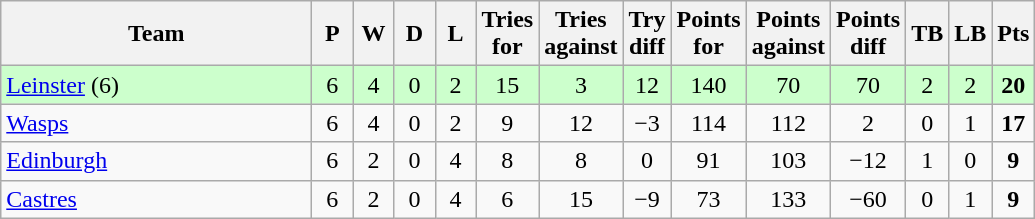<table class="wikitable" style="text-align: center;">
<tr>
<th width="200">Team</th>
<th width="20">P</th>
<th width="20">W</th>
<th width="20">D</th>
<th width="20">L</th>
<th width="20">Tries for</th>
<th width="20">Tries against</th>
<th width="20">Try diff</th>
<th width="20">Points for</th>
<th width="20">Points against</th>
<th width="25">Points diff</th>
<th width="20">TB</th>
<th width="20">LB</th>
<th width="20">Pts</th>
</tr>
<tr bgcolor="#ccffcc">
<td align=left> <a href='#'>Leinster</a> (6)</td>
<td>6</td>
<td>4</td>
<td>0</td>
<td>2</td>
<td>15</td>
<td>3</td>
<td>12</td>
<td>140</td>
<td>70</td>
<td>70</td>
<td>2</td>
<td>2</td>
<td><strong>20</strong></td>
</tr>
<tr>
<td align=left> <a href='#'>Wasps</a></td>
<td>6</td>
<td>4</td>
<td>0</td>
<td>2</td>
<td>9</td>
<td>12</td>
<td>−3</td>
<td>114</td>
<td>112</td>
<td>2</td>
<td>0</td>
<td>1</td>
<td><strong>17</strong></td>
</tr>
<tr>
<td align=left> <a href='#'>Edinburgh</a></td>
<td>6</td>
<td>2</td>
<td>0</td>
<td>4</td>
<td>8</td>
<td>8</td>
<td>0</td>
<td>91</td>
<td>103</td>
<td>−12</td>
<td>1</td>
<td>0</td>
<td><strong>9</strong></td>
</tr>
<tr>
<td align=left> <a href='#'>Castres</a></td>
<td>6</td>
<td>2</td>
<td>0</td>
<td>4</td>
<td>6</td>
<td>15</td>
<td>−9</td>
<td>73</td>
<td>133</td>
<td>−60</td>
<td>0</td>
<td>1</td>
<td><strong>9</strong></td>
</tr>
</table>
